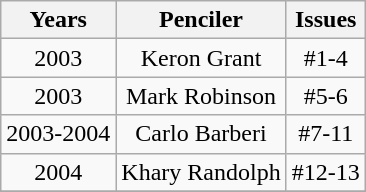<table class="wikitable" style="vertical-align:text-top">
<tr>
<th>Years</th>
<th>Penciler</th>
<th>Issues</th>
</tr>
<tr>
<td align="center">2003</td>
<td align="center">Keron Grant</td>
<td align="center">#1-4</td>
</tr>
<tr>
<td align="center">2003</td>
<td align="center">Mark Robinson</td>
<td align="center">#5-6</td>
</tr>
<tr>
<td align="center">2003-2004</td>
<td align="center">Carlo Barberi</td>
<td align="center">#7-11</td>
</tr>
<tr>
<td align="center">2004</td>
<td align="center">Khary Randolph</td>
<td align="center">#12-13</td>
</tr>
<tr>
</tr>
</table>
